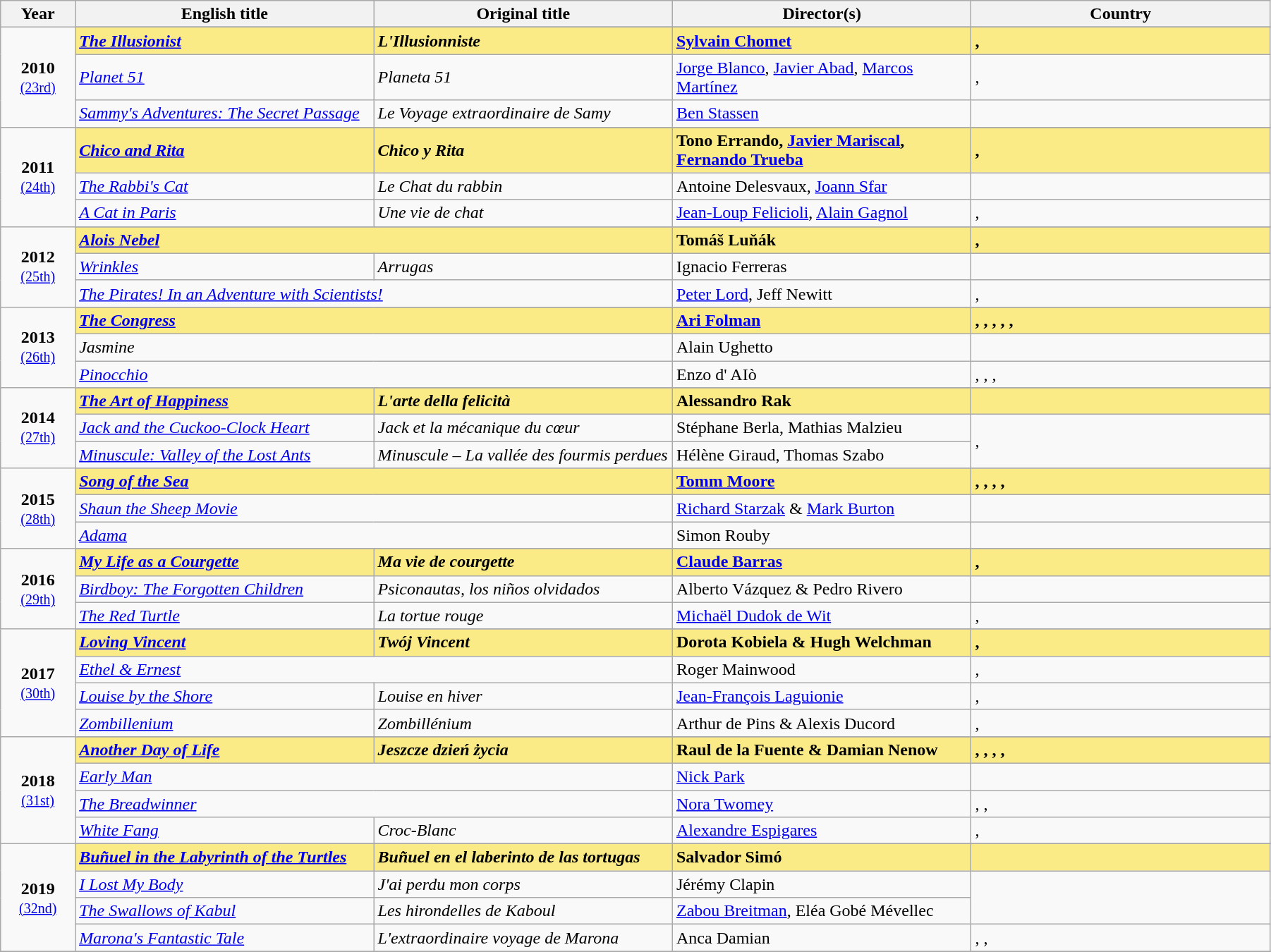<table class="wikitable" width="95%" cellpadding="5">
<tr>
<th width="5%">Year</th>
<th width="20%">English title</th>
<th width="20%">Original title</th>
<th width="20%">Director(s)</th>
<th width="20%">Country</th>
</tr>
<tr>
<td rowspan="4" align="center"><strong>2010</strong><br><small><a href='#'>(23rd)</a></small><br></td>
</tr>
<tr style="background:#FAEB86">
<td><strong><em><a href='#'>The Illusionist</a></em></strong></td>
<td><strong><em>L'Illusionniste</em></strong></td>
<td><strong><a href='#'>Sylvain Chomet</a></strong></td>
<td><strong>, </strong></td>
</tr>
<tr>
<td><em><a href='#'>Planet 51</a></em></td>
<td><em>Planeta 51</em></td>
<td><a href='#'>Jorge Blanco</a>, <a href='#'>Javier Abad</a>, <a href='#'>Marcos Martínez</a></td>
<td>, </td>
</tr>
<tr>
<td><em><a href='#'>Sammy's Adventures: The Secret Passage</a></em></td>
<td><em>Le Voyage extraordinaire de Samy</em></td>
<td><a href='#'>Ben Stassen</a></td>
<td></td>
</tr>
<tr>
<td rowspan="4"  align="center"><strong>2011</strong><br><small><a href='#'>(24th)</a></small><br></td>
</tr>
<tr style="background:#FAEB86">
<td><strong><em><a href='#'>Chico and Rita</a></em></strong></td>
<td><strong><em>Chico y Rita</em></strong></td>
<td><strong>Tono Errando, <a href='#'>Javier Mariscal</a>, <a href='#'>Fernando Trueba</a></strong></td>
<td><strong>, </strong></td>
</tr>
<tr>
<td><em><a href='#'>The Rabbi's Cat</a></em></td>
<td><em>Le Chat du rabbin</em></td>
<td>Antoine Delesvaux, <a href='#'>Joann Sfar</a></td>
<td></td>
</tr>
<tr>
<td><em><a href='#'>A Cat in Paris</a></em></td>
<td><em>Une vie de chat</em></td>
<td><a href='#'>Jean-Loup Felicioli</a>, <a href='#'>Alain Gagnol</a></td>
<td>, </td>
</tr>
<tr>
<td rowspan="4"  align="center"><strong>2012</strong><br><small><a href='#'>(25th)</a></small><br></td>
</tr>
<tr style="background:#FAEB86">
<td colspan="2"><strong><em><a href='#'>Alois Nebel</a></em></strong></td>
<td><strong>Tomáš Luňák</strong></td>
<td><strong>, </strong></td>
</tr>
<tr>
<td><em><a href='#'>Wrinkles</a></em></td>
<td><em>Arrugas</em></td>
<td>Ignacio Ferreras</td>
<td></td>
</tr>
<tr>
<td colspan="2"><em><a href='#'>The Pirates! In an Adventure with Scientists!</a></em></td>
<td><a href='#'>Peter Lord</a>, Jeff Newitt</td>
<td>, </td>
</tr>
<tr>
<td rowspan="4"  align="center"><strong>2013</strong><br><small><a href='#'>(26th)</a></small><br></td>
</tr>
<tr style="background:#FAEB86">
<td colspan="2"><strong><em><a href='#'>The Congress</a></em></strong></td>
<td><strong><a href='#'>Ari Folman</a></strong></td>
<td><strong>, , , , , </strong></td>
</tr>
<tr>
<td colspan="2"><em>Jasmine</em></td>
<td>Alain Ughetto</td>
<td></td>
</tr>
<tr>
<td colspan="2"><em><a href='#'>Pinocchio</a></em></td>
<td>Enzo d' AIò</td>
<td>, , , </td>
</tr>
<tr>
<td rowspan="4"  align="center"><strong>2014</strong><br><small><a href='#'>(27th)</a></small><br></td>
</tr>
<tr style="background:#FAEB86">
<td><strong><em><a href='#'>The Art of Happiness</a></em></strong></td>
<td><strong><em>L'arte della felicità</em></strong></td>
<td><strong>Alessandro Rak</strong></td>
<td><strong></strong></td>
</tr>
<tr>
<td><em><a href='#'>Jack and the Cuckoo-Clock Heart</a></em></td>
<td><em>Jack et la mécanique du cœur</em></td>
<td>Stéphane Berla, Mathias Malzieu</td>
<td rowspan="2">, </td>
</tr>
<tr>
<td><em><a href='#'>Minuscule: Valley of the Lost Ants</a></em></td>
<td><em>Minuscule – La vallée des fourmis perdues</em></td>
<td>Hélène Giraud, Thomas Szabo</td>
</tr>
<tr>
<td rowspan="4"  align="center"><strong>2015</strong><br><small><a href='#'>(28th)</a></small><br></td>
</tr>
<tr style="background:#FAEB86">
<td colspan="2"><strong><em><a href='#'>Song of the Sea</a></em></strong></td>
<td><strong><a href='#'>Tomm Moore</a></strong></td>
<td><strong>, , , , </strong></td>
</tr>
<tr>
<td colspan="2"><em><a href='#'>Shaun the Sheep Movie</a></em></td>
<td><a href='#'>Richard Starzak</a> & <a href='#'>Mark Burton</a></td>
<td></td>
</tr>
<tr>
<td colspan="2"><em><a href='#'>Adama</a></em></td>
<td>Simon Rouby</td>
<td></td>
</tr>
<tr>
<td rowspan="4"  align="center"><strong>2016</strong><br><small><a href='#'>(29th)</a></small><br></td>
</tr>
<tr style="background:#FAEB86">
<td><strong><em><a href='#'>My Life as a Courgette</a></em></strong></td>
<td><strong><em>Ma vie de courgette</em></strong></td>
<td><strong><a href='#'>Claude Barras</a></strong></td>
<td><strong>, </strong></td>
</tr>
<tr>
<td><em><a href='#'>Birdboy: The Forgotten Children</a></em></td>
<td><em>Psiconautas, los niños olvidados</em></td>
<td>Alberto Vázquez & Pedro Rivero</td>
<td></td>
</tr>
<tr>
<td><em><a href='#'>The Red Turtle</a></em></td>
<td><em> La tortue rouge</em></td>
<td><a href='#'>Michaël Dudok de Wit</a></td>
<td>, </td>
</tr>
<tr>
<td rowspan="5"  align="center"><strong>2017</strong><br><small><a href='#'>(30th)</a></small><br></td>
</tr>
<tr style="background:#FAEB86">
<td><strong><em><a href='#'>Loving Vincent</a></em></strong></td>
<td><strong><em>Twój Vincent</em></strong></td>
<td><strong>Dorota Kobiela & Hugh Welchman</strong></td>
<td><strong>, </strong></td>
</tr>
<tr>
<td colspan="2"><em><a href='#'>Ethel & Ernest</a></em></td>
<td>Roger Mainwood</td>
<td>, </td>
</tr>
<tr>
<td><em><a href='#'>Louise by the Shore</a></em></td>
<td><em>Louise en hiver</em></td>
<td><a href='#'>Jean-François Laguionie</a></td>
<td>, </td>
</tr>
<tr>
<td><em><a href='#'>Zombillenium</a></em></td>
<td><em>Zombillénium</em></td>
<td>Arthur de Pins & Alexis Ducord</td>
<td>, </td>
</tr>
<tr>
<td rowspan="5"  align="center"><strong>2018</strong><br><small><a href='#'>(31st)</a></small><br></td>
</tr>
<tr style="background:#FAEB86">
<td><strong><em><a href='#'>Another Day of Life</a></em></strong></td>
<td><strong><em>Jeszcze dzień życia</em></strong></td>
<td><strong>Raul de la Fuente & Damian Nenow</strong></td>
<td><strong>, , , , </strong></td>
</tr>
<tr>
<td colspan="2"><em><a href='#'>Early Man</a></em></td>
<td><a href='#'>Nick Park</a></td>
<td></td>
</tr>
<tr>
<td colspan="2"><em><a href='#'>The Breadwinner</a></em></td>
<td><a href='#'>Nora Twomey</a></td>
<td>, , </td>
</tr>
<tr>
<td><em><a href='#'>White Fang</a></em></td>
<td><em>Croc-Blanc</em></td>
<td><a href='#'>Alexandre Espigares</a></td>
<td>, </td>
</tr>
<tr>
<td rowspan="5"  align="center"><strong>2019</strong><br><small><a href='#'>(32nd)</a></small><br></td>
</tr>
<tr style="background:#FAEB86">
<td><strong><em><a href='#'>Buñuel in the Labyrinth of the Turtles</a></em></strong></td>
<td><strong><em>Buñuel en el laberinto de las tortugas</em></strong></td>
<td><strong>Salvador Simó</strong></td>
<td><strong></strong></td>
</tr>
<tr>
<td><em><a href='#'>I Lost My Body</a></em></td>
<td><em>J'ai perdu mon corps</em></td>
<td>Jérémy Clapin</td>
<td rowspan="2"></td>
</tr>
<tr>
<td><em><a href='#'>The Swallows of Kabul</a></em></td>
<td><em>Les hirondelles de Kaboul</em></td>
<td><a href='#'>Zabou Breitman</a>, Eléa Gobé Mévellec</td>
</tr>
<tr>
<td><em><a href='#'>Marona's Fantastic Tale</a></em></td>
<td><em>L'extraordinaire voyage de Marona</em></td>
<td>Anca Damian</td>
<td>, , </td>
</tr>
<tr>
</tr>
</table>
